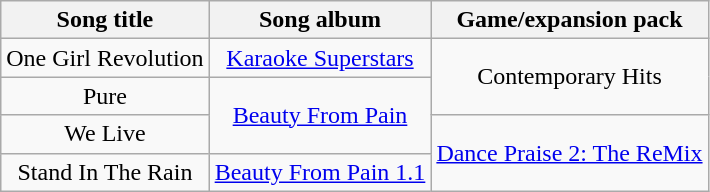<table class="wikitable" style="text-align:center">
<tr>
<th>Song title</th>
<th>Song album</th>
<th>Game/expansion pack</th>
</tr>
<tr>
<td>One Girl Revolution</td>
<td><a href='#'>Karaoke Superstars</a></td>
<td rowspan="2">Contemporary Hits</td>
</tr>
<tr>
<td>Pure</td>
<td rowspan="2"><a href='#'>Beauty From Pain</a></td>
</tr>
<tr>
<td>We Live</td>
<td rowspan="2"><a href='#'>Dance Praise 2: The ReMix</a></td>
</tr>
<tr>
<td>Stand In The Rain</td>
<td><a href='#'>Beauty From Pain 1.1</a></td>
</tr>
</table>
